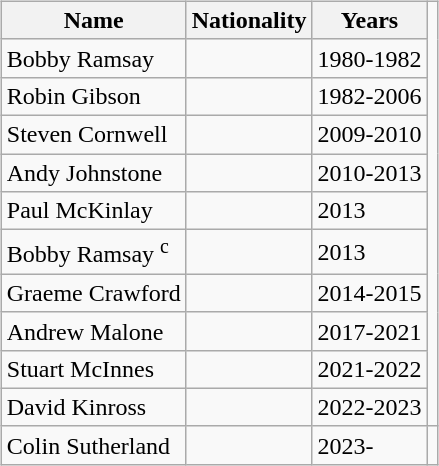<table>
<tr>
<td width="10"> </td>
<td valign="top"><br><table class="wikitable" style="text-align: center">
<tr>
<th>Name</th>
<th>Nationality</th>
<th>Years</th>
</tr>
<tr>
<td align=left>Bobby Ramsay</td>
<td></td>
<td align=left>1980-1982</td>
</tr>
<tr>
<td align=left>Robin Gibson</td>
<td></td>
<td align=left>1982-2006</td>
</tr>
<tr>
<td align=left>Steven Cornwell</td>
<td></td>
<td align=left>2009-2010</td>
</tr>
<tr>
<td align=left>Andy Johnstone</td>
<td></td>
<td align=left>2010-2013</td>
</tr>
<tr>
<td align=left>Paul McKinlay</td>
<td></td>
<td align=left>2013</td>
</tr>
<tr>
<td align=left>Bobby Ramsay <sup>c</sup></td>
<td></td>
<td align=left>2013</td>
</tr>
<tr>
<td align=left>Graeme Crawford</td>
<td></td>
<td align=left>2014-2015</td>
</tr>
<tr>
<td align=left>Andrew Malone</td>
<td></td>
<td align=left>2017-2021</td>
</tr>
<tr>
<td align=left>Stuart McInnes</td>
<td></td>
<td align=left>2021-2022</td>
</tr>
<tr>
<td align=left>David Kinross</td>
<td></td>
<td align=left>2022-2023</td>
</tr>
<tr>
<td align=left>Colin Sutherland</td>
<td></td>
<td align=left>2023-</td>
<td></td>
</tr>
</table>
</td>
</tr>
</table>
